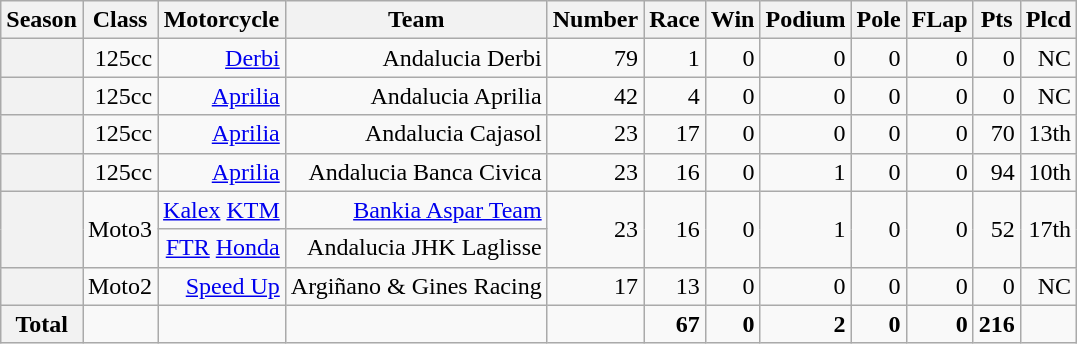<table class="wikitable">
<tr>
<th>Season</th>
<th>Class</th>
<th>Motorcycle</th>
<th>Team</th>
<th>Number</th>
<th>Race</th>
<th>Win</th>
<th>Podium</th>
<th>Pole</th>
<th>FLap</th>
<th>Pts</th>
<th>Plcd</th>
</tr>
<tr align="right">
<th></th>
<td>125cc</td>
<td><a href='#'>Derbi</a></td>
<td>Andalucia Derbi</td>
<td>79</td>
<td>1</td>
<td>0</td>
<td>0</td>
<td>0</td>
<td>0</td>
<td>0</td>
<td>NC</td>
</tr>
<tr align="right">
<th></th>
<td>125cc</td>
<td><a href='#'>Aprilia</a></td>
<td>Andalucia Aprilia</td>
<td>42</td>
<td>4</td>
<td>0</td>
<td>0</td>
<td>0</td>
<td>0</td>
<td>0</td>
<td>NC</td>
</tr>
<tr align="right">
<th></th>
<td>125cc</td>
<td><a href='#'>Aprilia</a></td>
<td>Andalucia Cajasol</td>
<td>23</td>
<td>17</td>
<td>0</td>
<td>0</td>
<td>0</td>
<td>0</td>
<td>70</td>
<td>13th</td>
</tr>
<tr align="right">
<th></th>
<td>125cc</td>
<td><a href='#'>Aprilia</a></td>
<td>Andalucia Banca Civica</td>
<td>23</td>
<td>16</td>
<td>0</td>
<td>1</td>
<td>0</td>
<td>0</td>
<td>94</td>
<td>10th</td>
</tr>
<tr align="right">
<th rowspan=2></th>
<td rowspan=2>Moto3</td>
<td><a href='#'>Kalex</a> <a href='#'>KTM</a></td>
<td><a href='#'>Bankia Aspar Team</a></td>
<td rowspan=2>23</td>
<td rowspan=2>16</td>
<td rowspan=2>0</td>
<td rowspan=2>1</td>
<td rowspan=2>0</td>
<td rowspan=2>0</td>
<td rowspan=2>52</td>
<td rowspan=2>17th</td>
</tr>
<tr align="right">
<td><a href='#'>FTR</a> <a href='#'>Honda</a></td>
<td>Andalucia JHK Laglisse</td>
</tr>
<tr align="right">
<th></th>
<td>Moto2</td>
<td><a href='#'>Speed Up</a></td>
<td>Argiñano & Gines Racing</td>
<td>17</td>
<td>13</td>
<td>0</td>
<td>0</td>
<td>0</td>
<td>0</td>
<td>0</td>
<td>NC</td>
</tr>
<tr align="right">
<th>Total</th>
<td></td>
<td></td>
<td></td>
<td></td>
<td><strong>67</strong></td>
<td><strong>0</strong></td>
<td><strong>2</strong></td>
<td><strong>0</strong></td>
<td><strong>0</strong></td>
<td><strong>216</strong></td>
<td></td>
</tr>
</table>
